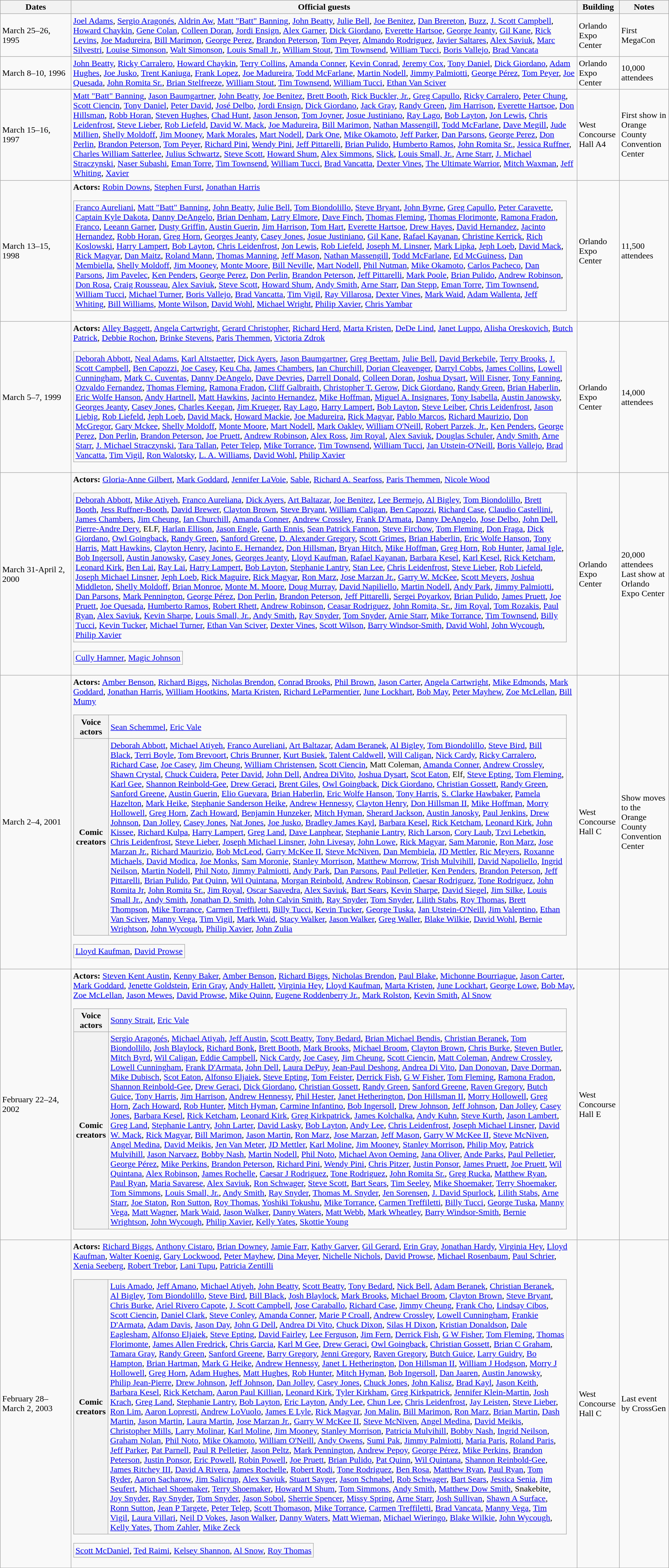<table class="wikitable">
<tr>
<th width=125px>Dates</th>
<th>Official guests</th>
<th>Building</th>
<th>Notes</th>
</tr>
<tr>
<td>March 25–26, 1995</td>
<td><a href='#'>Joel Adams</a>, <a href='#'>Sergio Aragonés</a>, <a href='#'>Aldrin Aw</a>, <a href='#'>Matt "Batt" Banning</a>, <a href='#'>John Beatty</a>, <a href='#'>Julie Bell</a>, <a href='#'>Joe Benitez</a>, <a href='#'>Dan Brereton</a>, <a href='#'>Buzz</a>, <a href='#'>J. Scott Campbell</a>, <a href='#'>Howard Chaykin</a>, <a href='#'>Gene Colan</a>, <a href='#'>Colleen Doran</a>, <a href='#'>Jordi Ensign</a>, <a href='#'>Alex Garner</a>, <a href='#'>Dick Giordano</a>, <a href='#'>Everette Hartsoe</a>, <a href='#'>George Jeanty</a>, <a href='#'>Gil Kane</a>, <a href='#'>Rick Levins</a>, <a href='#'>Joe Madureira</a>, <a href='#'>Bill Marimon</a>, <a href='#'>George Perez</a>, <a href='#'>Brandon Peterson</a>, <a href='#'>Tom Peyer</a>, <a href='#'>Almando Rodriguez</a>, <a href='#'>Javier Saltares</a>, <a href='#'>Alex Saviuk</a>, <a href='#'>Marc Silvestri</a>, <a href='#'>Louise Simonson</a>, <a href='#'>Walt Simonson</a>, <a href='#'>Louis Small Jr.</a>, <a href='#'>William Stout</a>, <a href='#'>Tim Townsend</a>, <a href='#'>William Tucci</a>, <a href='#'>Boris Vallejo</a>, <a href='#'>Brad Vancata</a></td>
<td>Orlando Expo Center</td>
<td>First MegaCon</td>
</tr>
<tr>
<td>March 8–10, 1996</td>
<td><a href='#'>John Beatty</a>, <a href='#'>Ricky Carralero</a>, <a href='#'>Howard Chaykin</a>, <a href='#'>Terry Collins</a>, <a href='#'>Amanda Conner</a>, <a href='#'>Kevin Conrad</a>, <a href='#'>Jeremy Cox</a>, <a href='#'>Tony Daniel</a>, <a href='#'>Dick Giordano</a>, <a href='#'>Adam Hughes</a>, <a href='#'>Joe Jusko</a>, <a href='#'>Trent Kaniuga</a>, <a href='#'>Frank Lopez</a>, <a href='#'>Joe Madureira</a>, <a href='#'>Todd McFarlane</a>, <a href='#'>Martin Nodell</a>, <a href='#'>Jimmy Palmiotti</a>, <a href='#'>George Pérez</a>, <a href='#'>Tom Peyer</a>, <a href='#'>Joe Quesada</a>, <a href='#'>John Romita Sr.</a>, <a href='#'>Brian Stelfreeze</a>, <a href='#'>William Stout</a>, <a href='#'>Tim Townsend</a>, <a href='#'>William Tucci</a>, <a href='#'>Ethan Van Sciver</a></td>
<td>Orlando Expo Center</td>
<td>10,000 attendees </td>
</tr>
<tr>
<td>March 15–16, 1997</td>
<td><a href='#'>Matt "Batt" Banning</a>, <a href='#'>Jason Baumgartner</a>, <a href='#'>John Beatty</a>, <a href='#'>Joe Benitez</a>, <a href='#'>Brett Booth</a>, <a href='#'>Rick Buckler, Jr.</a>, <a href='#'>Greg Capullo</a>, <a href='#'>Ricky Carralero</a>, <a href='#'>Peter Chung</a>, <a href='#'>Scott Ciencin</a>, <a href='#'>Tony Daniel</a>, <a href='#'>Peter David</a>, <a href='#'>José Delbo</a>, <a href='#'>Jordi Ensign</a>, <a href='#'>Dick Giordano</a>, <a href='#'>Jack Gray</a>, <a href='#'>Randy Green</a>, <a href='#'>Jim Harrison</a>, <a href='#'>Everette Hartsoe</a>, <a href='#'>Don Hillsman</a>, <a href='#'>Robb Horan</a>, <a href='#'>Steven Hughes</a>, <a href='#'>Chad Hunt</a>, <a href='#'>Jason Jenson</a>, <a href='#'>Tom Joyner</a>, <a href='#'>Josue Justiniano</a>, <a href='#'>Ray Lago</a>, <a href='#'>Bob Layton</a>, <a href='#'>Jon Lewis</a>, <a href='#'>Chris Leidenfrost</a>, <a href='#'>Steve Lieber</a>, <a href='#'>Rob Liefeld</a>, <a href='#'>David W. Mack</a>, <a href='#'>Joe Madureira</a>, <a href='#'>Bill Marimon</a>, <a href='#'>Nathan Massengill</a>, <a href='#'>Todd McFarlane</a>, <a href='#'>Dave Megill</a>, <a href='#'>Jude Millien</a>, <a href='#'>Shelly Moldoff</a>, <a href='#'>Jim Mooney</a>, <a href='#'>Mark Morales</a>, <a href='#'>Mart Nodell</a>, <a href='#'>Dark One</a>, <a href='#'>Mike Okamoto</a>, <a href='#'>Jeff Parker</a>, <a href='#'>Dan Parsons</a>, <a href='#'>George Perez</a>, <a href='#'>Don Perlin</a>, <a href='#'>Brandon Peterson</a>, <a href='#'>Tom Peyer</a>, <a href='#'>Richard Pini</a>, <a href='#'>Wendy Pini</a>, <a href='#'>Jeff Pittarelli</a>, <a href='#'>Brian Pulido</a>, <a href='#'>Humberto Ramos</a>, <a href='#'>John Romita Sr.</a>, <a href='#'>Jessica Ruffner</a>, <a href='#'>Charles William Satterlee</a>, <a href='#'>Julius Schwartz</a>, <a href='#'>Steve Scott</a>, <a href='#'>Howard Shum</a>, <a href='#'>Alex Simmons</a>, <a href='#'>Slick</a>, <a href='#'>Louis Small, Jr.</a>, <a href='#'>Arne Starr</a>, <a href='#'>J. Michael Straczynski</a>, <a href='#'>Naser Subashi</a>, <a href='#'>Eman Torre</a>, <a href='#'>Tim Townsend</a>, <a href='#'>William Tucci</a>, <a href='#'>Brad Vancatta</a>, <a href='#'>Dexter Vines</a>, <a href='#'>The Ultimate Warrior</a>, <a href='#'>Mitch Waxman</a>, <a href='#'>Jeff Whiting</a>, <a href='#'>Xavier</a></td>
<td>West Concourse Hall A4</td>
<td>First show in Orange County Convention Center</td>
</tr>
<tr>
<td>March 13–15, 1998</td>
<td><strong>Actors:</strong> <a href='#'>Robin Downs</a>, <a href='#'>Stephen Furst</a>, <a href='#'>Jonathan Harris</a><br><table class="wikitable mw-collapsible mw-collapsed">
<tr>
<td><a href='#'>Franco Aureliani</a>, <a href='#'>Matt "Batt" Banning</a>, <a href='#'>John Beatty</a>, <a href='#'>Julie Bell</a>, <a href='#'>Tom Biondolillo</a>, <a href='#'>Steve Bryant</a>, <a href='#'>John Byrne</a>, <a href='#'>Greg Capullo</a>, <a href='#'>Peter Caravette</a>, <a href='#'>Captain Kyle Dakota</a>, <a href='#'>Danny DeAngelo</a>, <a href='#'>Brian Denham</a>, <a href='#'>Larry Elmore</a>, <a href='#'>Dave Finch</a>, <a href='#'>Thomas Fleming</a>, <a href='#'>Thomas Florimonte</a>, <a href='#'>Ramona Fradon</a>, <a href='#'>Franco</a>, <a href='#'>Leeann Garner</a>, <a href='#'>Dusty Griffin</a>, <a href='#'>Austin Guerin</a>, <a href='#'>Jim Harrison</a>, <a href='#'>Tom Hart</a>, <a href='#'>Everette Hartsoe</a>, <a href='#'>Drew Hayes</a>, <a href='#'>David Hernandez</a>, <a href='#'>Jacinto Hernandez</a>, <a href='#'>Robb Horan</a>, <a href='#'>Greg Horn</a>, <a href='#'>Georges Jeanty</a>, <a href='#'>Casey Jones</a>, <a href='#'>Josue Justiniano</a>, <a href='#'>Gil Kane</a>, <a href='#'>Rafael Kayanan</a>, <a href='#'>Christine Kerrick</a>, <a href='#'>Rich Koslowski</a>, <a href='#'>Harry Lampert</a>, <a href='#'>Bob Layton</a>, <a href='#'>Chris Leidenfrost</a>, <a href='#'>Jon Lewis</a>, <a href='#'>Rob Liefeld</a>, <a href='#'>Joseph M. Linsner</a>, <a href='#'>Mark Lipka</a>, <a href='#'>Jeph Loeb</a>, <a href='#'>David Mack</a>, <a href='#'>Rick Magyar</a>, <a href='#'>Dan Maitz</a>, <a href='#'>Roland Mann</a>, <a href='#'>Thomas Manning</a>, <a href='#'>Jeff Mason</a>, <a href='#'>Nathan Massengill</a>, <a href='#'>Todd McFarlane</a>, <a href='#'>Ed McGuiness</a>, <a href='#'>Dan Membiella</a>, <a href='#'>Shelly Moldoff</a>, <a href='#'>Jim Mooney</a>, <a href='#'>Monte Moore</a>, <a href='#'>Bill Neville</a>, <a href='#'>Mart Nodell</a>, <a href='#'>Phil Nutman</a>, <a href='#'>Mike Okamoto</a>, <a href='#'>Carlos Pacheco</a>, <a href='#'>Dan Parsons</a>, <a href='#'>Jim Pavelec</a>, <a href='#'>Ken Penders</a>, <a href='#'>George Perez</a>, <a href='#'>Don Perlin</a>, <a href='#'>Brandon Peterson</a>, <a href='#'>Jeff Pittarelli</a>, <a href='#'>Mark Poole</a>, <a href='#'>Brian Pulido</a>, <a href='#'>Andrew Robinson</a>, <a href='#'>Don Rosa</a>, <a href='#'>Craig Rousseau</a>, <a href='#'>Alex Saviuk</a>, <a href='#'>Steve Scott</a>, <a href='#'>Howard Shum</a>, <a href='#'>Andy Smith</a>, <a href='#'>Arne Starr</a>, <a href='#'>Dan Stepp</a>, <a href='#'>Eman Torre</a>, <a href='#'>Tim Townsend</a>, <a href='#'>William Tucci</a>, <a href='#'>Michael Turner</a>, <a href='#'>Boris Vallejo</a>, <a href='#'>Brad Vancatta</a>, <a href='#'>Tim Vigil</a>, <a href='#'>Ray Villarosa</a>, <a href='#'>Dexter Vines</a>, <a href='#'>Mark Waid</a>, <a href='#'>Adam Wallenta</a>, <a href='#'>Jeff Whiting</a>, <a href='#'>Bill Williams</a>, <a href='#'>Monte Wilson</a>, <a href='#'>David Wohl</a>, <a href='#'>Michael Wright</a>, <a href='#'>Philip Xavier</a>, <a href='#'>Chris Yambar</a></td>
</tr>
</table>
</td>
<td>Orlando Expo Center</td>
<td>11,500 attendees</td>
</tr>
<tr>
<td>March 5–7, 1999</td>
<td><strong>Actors:</strong> <a href='#'>Alley Baggett</a>, <a href='#'>Angela Cartwright</a>, <a href='#'>Gerard Christopher</a>, <a href='#'>Richard Herd</a>, <a href='#'>Marta Kristen</a>, <a href='#'>DeDe Lind</a>, <a href='#'>Janet Luppo</a>, <a href='#'>Alisha Oreskovich</a>, <a href='#'>Butch Patrick</a>, <a href='#'>Debbie Rochon</a>, <a href='#'>Brinke Stevens</a>, <a href='#'>Paris Themmen</a>, <a href='#'>Victoria Zdrok</a><br><table class="wikitable mw-collapsible mw-collapsed">
<tr>
<td><a href='#'>Deborah Abbott</a>, <a href='#'>Neal Adams</a>, <a href='#'>Karl Altstaetter</a>, <a href='#'>Dick Ayers</a>, <a href='#'>Jason Baumgartner</a>, <a href='#'>Greg Beettam</a>, <a href='#'>Julie Bell</a>, <a href='#'>David Berkebile</a>, <a href='#'>Terry Brooks</a>, <a href='#'>J. Scott Campbell</a>, <a href='#'>Ben Capozzi</a>, <a href='#'>Joe Casey</a>, <a href='#'>Keu Cha</a>, <a href='#'>James Chambers</a>, <a href='#'>Ian Churchill</a>, <a href='#'>Dorian Cleavenger</a>, <a href='#'>Darryl Cobbs</a>, <a href='#'>James Collins</a>, <a href='#'>Lowell Cunningham</a>, <a href='#'>Mark C. Cuventas</a>, <a href='#'>Danny DeAngelo</a>, <a href='#'>Dave Devries</a>, <a href='#'>Darrell Donald</a>, <a href='#'>Colleen Doran</a>, <a href='#'>Joshua Dysart</a>, <a href='#'>Will Eisner</a>, <a href='#'>Tony Fanning</a>, <a href='#'>Ozvaldo Fernandez</a>, <a href='#'>Thomas Fleming</a>, <a href='#'>Ramona Fradon</a>, <a href='#'>Cliff Galbraith</a>, <a href='#'>Christopher T. Gerow</a>, <a href='#'>Dick Giordano</a>, <a href='#'>Randy Green</a>, <a href='#'>Brian Haberlin</a>, <a href='#'>Eric Wolfe Hanson</a>, <a href='#'>Andy Hartnell</a>, <a href='#'>Matt Hawkins</a>, <a href='#'>Jacinto Hernandez</a>, <a href='#'>Mike Hoffman</a>, <a href='#'>Miguel A. Insignares</a>, <a href='#'>Tony Isabella</a>, <a href='#'>Austin Janowsky</a>, <a href='#'>Georges Jeanty</a>, <a href='#'>Casey Jones</a>, <a href='#'>Charles Keegan</a>, <a href='#'>Jim Krueger</a>, <a href='#'>Ray Lago</a>, <a href='#'>Harry Lampert</a>, <a href='#'>Bob Layton</a>, <a href='#'>Steve Leiber</a>, <a href='#'>Chris Leidenfrost</a>, <a href='#'>Jason Liebig</a>, <a href='#'>Rob Liefeld</a>, <a href='#'>Jeph Loeb</a>, <a href='#'>David Mack</a>, <a href='#'>Howard Mackie</a>, <a href='#'>Joe Madureira</a>, <a href='#'>Rick Magyar</a>, <a href='#'>Pablo Marcos</a>, <a href='#'>Richard Maurizio</a>, <a href='#'>Don McGregor</a>, <a href='#'>Gary Mckee</a>, <a href='#'>Shelly Moldoff</a>, <a href='#'>Monte Moore</a>, <a href='#'>Mart Nodell</a>, <a href='#'>Mark Oakley</a>, <a href='#'>William O'Neill</a>, <a href='#'>Robert Parzek, Jr.</a>, <a href='#'>Ken Penders</a>, <a href='#'>George Perez</a>, <a href='#'>Don Perlin</a>, <a href='#'>Brandon Peterson</a>, <a href='#'>Joe Pruett</a>, <a href='#'>Andrew Robinson</a>, <a href='#'>Alex Ross</a>, <a href='#'>Jim Royal</a>, <a href='#'>Alex Saviuk</a>, <a href='#'>Douglas Schuler</a>, <a href='#'>Andy Smith</a>, <a href='#'>Arne Starr</a>, <a href='#'>J. Michael Straczynski</a>, <a href='#'>Tara Tallan</a>, <a href='#'>Peter Telep</a>, <a href='#'>Mike Torrance</a>, <a href='#'>Tim Townsend</a>, <a href='#'>William Tucci</a>, <a href='#'>Jan Utstein-O'Neill</a>, <a href='#'>Boris Vallejo</a>, <a href='#'>Brad Vancatta</a>, <a href='#'>Tim Vigil</a>, <a href='#'>Ron Walotsky</a>, <a href='#'>L. A. Williams</a>, <a href='#'>David Wohl</a>, <a href='#'>Philip Xavier</a></td>
</tr>
</table>
</td>
<td>Orlando Expo Center</td>
<td>14,000 attendees </td>
</tr>
<tr>
<td>March 31-April 2, 2000</td>
<td><strong>Actors:</strong> <a href='#'>Gloria-Anne Gilbert</a>, <a href='#'>Mark Goddard</a>, <a href='#'>Jennifer LaVoie</a>, <a href='#'>Sable</a>, <a href='#'>Richard A. Searfoss</a>, <a href='#'>Paris Themmen</a>, <a href='#'>Nicole Wood</a><br><table class="wikitable mw-collapsible mw-collapsed">
<tr>
<td><a href='#'>Deborah Abbott</a>, <a href='#'>Mike Atiyeh</a>, <a href='#'>Franco Aureliana</a>, <a href='#'>Dick Ayers</a>, <a href='#'>Art Baltazar</a>, <a href='#'>Joe Benitez</a>, <a href='#'>Lee Bermejo</a>, <a href='#'>Al Bigley</a>, <a href='#'>Tom Biondolillo</a>, <a href='#'>Brett Booth</a>, <a href='#'>Jess Ruffner-Booth</a>, <a href='#'>David Brewer</a>, <a href='#'>Clayton Brown</a>, <a href='#'>Steve Bryant</a>, <a href='#'>William Caligan</a>, <a href='#'>Ben Capozzi</a>, <a href='#'>Richard Case</a>, <a href='#'>Claudio Castellini</a>, <a href='#'>James Chambers</a>, <a href='#'>Jim Cheung</a>, <a href='#'>Ian Churchill</a>, <a href='#'>Amanda Conner</a>, <a href='#'>Andrew Crossley</a>, <a href='#'>Frank D'Armata</a>, <a href='#'>Danny DeAngelo</a>, <a href='#'>Jose Delbo</a>, <a href='#'>John Dell</a>, <a href='#'>Pierre-Andre Dery</a>, ELF, <a href='#'>Harlan Ellison</a>, <a href='#'>Jason Engle</a>, <a href='#'>Garth Ennis</a>, <a href='#'>Sean Patrick Fannon</a>, <a href='#'>Steve Firchow</a>, <a href='#'>Tom Fleming</a>, <a href='#'>Don Fraga</a>, <a href='#'>Dick Giordano</a>, <a href='#'>Owl Goingback</a>, <a href='#'>Randy Green</a>, <a href='#'>Sanford Greene</a>, <a href='#'>D. Alexander Gregory</a>, <a href='#'>Scott Grimes</a>, <a href='#'>Brian Haberlin</a>, <a href='#'>Eric Wolfe Hanson</a>, <a href='#'>Tony Harris</a>, <a href='#'>Matt Hawkins</a>, <a href='#'>Clayton Henry</a>, <a href='#'>Jacinto E. Hernandez</a>, <a href='#'>Don Hillsman</a>, <a href='#'>Bryan Hitch</a>, <a href='#'>Mike Hoffman</a>, <a href='#'>Greg Horn</a>, <a href='#'>Rob Hunter</a>, <a href='#'>Jamal Igle</a>, <a href='#'>Bob Ingersoll</a>, <a href='#'>Austin Janowsky</a>, <a href='#'>Casey Jones</a>, <a href='#'>Georges Jeanty</a>, <a href='#'>Lloyd Kaufman</a>, <a href='#'>Rafael Kayanan</a>, <a href='#'>Barbara Kesel</a>, <a href='#'>Karl Kesel</a>, <a href='#'>Rick Ketcham</a>, <a href='#'>Leonard Kirk</a>, <a href='#'>Ben Lai</a>, <a href='#'>Ray Lai</a>, <a href='#'>Harry Lampert</a>, <a href='#'>Bob Layton</a>, <a href='#'>Stephanie Lantry</a>, <a href='#'>Stan Lee</a>, <a href='#'>Chris Leidenfrost</a>, <a href='#'>Steve Lieber</a>, <a href='#'>Rob Liefeld</a>, <a href='#'>Joseph Michael Linsner</a>, <a href='#'>Jeph Loeb</a>, <a href='#'>Rick Maguire</a>, <a href='#'>Rick Magyar</a>, <a href='#'>Ron Marz</a>, <a href='#'>Jose Marzan Jr.</a>, <a href='#'>Garry W. McKee</a>, <a href='#'>Scott Meyers</a>, <a href='#'>Joshua Middleton</a>, <a href='#'>Shelly Moldoff</a>, <a href='#'>Brian Monroe</a>, <a href='#'>Monte M. Moore</a>, <a href='#'>Doug Murray</a>, <a href='#'>David Napiliello</a>, <a href='#'>Martin Nodell</a>, <a href='#'>Andy Park</a>, <a href='#'>Jimmy Palmiotti</a>, <a href='#'>Dan Parsons</a>, <a href='#'>Mark Pennington</a>, <a href='#'>George Pérez</a>, <a href='#'>Don Perlin</a>, <a href='#'>Brandon Peterson</a>, <a href='#'>Jeff Pittarelli</a>, <a href='#'>Sergei Poyarkov</a>, <a href='#'>Brian Pulido</a>, <a href='#'>James Pruett</a>, <a href='#'>Joe Pruett</a>, <a href='#'>Joe Quesada</a>, <a href='#'>Humberto Ramos</a>, <a href='#'>Robert Rhett</a>, <a href='#'>Andrew Robinson</a>, <a href='#'>Ceasar Rodriguez</a>, <a href='#'>John Romita, Sr.</a>, <a href='#'>Jim Royal</a>, <a href='#'>Tom Rozakis</a>, <a href='#'>Paul Ryan</a>, <a href='#'>Alex Saviuk</a>, <a href='#'>Kevin Sharpe</a>, <a href='#'>Louis Small, Jr.</a>, <a href='#'>Andy Smith</a>, <a href='#'>Ray Snyder</a>, <a href='#'>Tom Snyder</a>, <a href='#'>Arnie Starr</a>, <a href='#'>Mike Torrance</a>, <a href='#'>Tim Townsend</a>, <a href='#'>Billy Tucci</a>, <a href='#'>Kevin Tucker</a>, <a href='#'>Michael Turner</a>, <a href='#'>Ethan Van Sciver</a>, <a href='#'>Dexter Vines</a>, <a href='#'>Scott Wilson</a>, <a href='#'>Barry Windsor-Smith</a>, <a href='#'>David Wohl</a>, <a href='#'>John Wycough</a>, <a href='#'>Philip Xavier</a></td>
</tr>
</table>
<table class="wikitable mw-collapsible mw-collapsed">
<tr>
<td><a href='#'>Cully Hamner</a>, <a href='#'>Magic Johnson</a></td>
</tr>
</table>
</td>
<td>Orlando Expo Center</td>
<td>20,000 attendees  Last show at Orlando Expo Center</td>
</tr>
<tr>
<td>March 2–4, 2001</td>
<td><strong>Actors:</strong> <a href='#'>Amber Benson</a>, <a href='#'>Richard Biggs</a>, <a href='#'>Nicholas Brendon</a>, <a href='#'>Conrad Brooks</a>, <a href='#'>Phil Brown</a>, <a href='#'>Jason Carter</a>, <a href='#'>Angela Cartwright</a>, <a href='#'>Mike Edmonds</a>, <a href='#'>Mark Goddard</a>, <a href='#'>Jonathan Harris</a>, <a href='#'>William Hootkins</a>, <a href='#'>Marta Kristen</a>, <a href='#'>Richard LeParmentier</a>, <a href='#'>June Lockhart</a>, <a href='#'>Bob May</a>, <a href='#'>Peter Mayhew</a>, <a href='#'>Zoe McLellan</a>, <a href='#'>Bill Mumy</a><br><table class="wikitable mw-collapsible mw-collapsed">
<tr>
<th scope="col">Voice actors</th>
<td><a href='#'>Sean Schemmel</a>, <a href='#'>Eric Vale</a></td>
</tr>
<tr>
<th scope="row">Comic creators</th>
<td><a href='#'>Deborah Abbott</a>, <a href='#'>Michael Atiyeh</a>, <a href='#'>Franco Aureliani</a>, <a href='#'>Art Baltazar</a>, <a href='#'>Adam Beranek</a>, <a href='#'>Al Bigley</a>, <a href='#'>Tom Biondolillo</a>, <a href='#'>Steve Bird</a>, <a href='#'>Bill Black</a>, <a href='#'>Terri Boyle</a>, <a href='#'>Tom Brevoort</a>, <a href='#'>Chris Brunner</a>, <a href='#'>Kurt Busiek</a>, <a href='#'>Talent Caldwell</a>, <a href='#'>Will Caligan</a>, <a href='#'>Nick Cardy</a>, <a href='#'>Ricky Carralero</a>, <a href='#'>Richard Case</a>, <a href='#'>Joe Casey</a>, <a href='#'>Jim Cheung</a>, <a href='#'>William Christensen</a>, <a href='#'>Scott Ciencin</a>, Matt Coleman, <a href='#'>Amanda Conner</a>, <a href='#'>Andrew Crossley</a>, <a href='#'>Shawn Crystal</a>, <a href='#'>Chuck Cuidera</a>, <a href='#'>Peter David</a>, <a href='#'>John Dell</a>, <a href='#'>Andrea DiVito</a>, <a href='#'>Joshua Dysart</a>, <a href='#'>Scot Eaton</a>, Elf, <a href='#'>Steve Epting</a>, <a href='#'>Tom Fleming</a>, <a href='#'>Karl Gee</a>, <a href='#'>Shannon Reinbold-Gee</a>, <a href='#'>Drew Geraci</a>, <a href='#'>Brent Giles</a>, <a href='#'>Owl Goingback</a>, <a href='#'>Dick Giordano</a>, <a href='#'>Christian Gossett</a>, <a href='#'>Randy Green</a>, <a href='#'>Sanford Greene</a>, <a href='#'>Austin Guerin</a>, <a href='#'>Elio Guevara</a>, <a href='#'>Brian Haberlin</a>, <a href='#'>Eric Wolfe Hanson</a>, <a href='#'>Tony Harris</a>, <a href='#'>S. Clarke Hawbaker</a>, <a href='#'>Pamela Hazelton</a>, <a href='#'>Mark Heike</a>, <a href='#'>Stephanie Sanderson Heike</a>, <a href='#'>Andrew Hennessy</a>, <a href='#'>Clayton Henry</a>, <a href='#'>Don Hillsman II</a>, <a href='#'>Mike Hoffman</a>, <a href='#'>Morry Hollowell</a>, <a href='#'>Greg Horn</a>, <a href='#'>Zach Howard</a>, <a href='#'>Benjamin Hunzeker</a>, <a href='#'>Mitch Hyman</a>, <a href='#'>Sherard Jackson</a>, <a href='#'>Austin Janosky</a>, <a href='#'>Paul Jenkins</a>, <a href='#'>Drew Johnson</a>, <a href='#'>Dan Jolley</a>, <a href='#'>Casey Jones</a>, <a href='#'>Nat Jones</a>, <a href='#'>Joe Jusko</a>, <a href='#'>Bradley James Kayl</a>, <a href='#'>Barbara Kesel</a>, <a href='#'>Rick Ketcham</a>, <a href='#'>Leonard Kirk</a>, <a href='#'>John Kissee</a>, <a href='#'>Richard Kulpa</a>, <a href='#'>Harry Lampert</a>, <a href='#'>Greg Land</a>, <a href='#'>Dave Lanphear</a>, <a href='#'>Stephanie Lantry</a>, <a href='#'>Rich Larson</a>, <a href='#'>Cory Laub</a>, <a href='#'>Tzvi Lebetkin</a>, <a href='#'>Chris Leidenfrost</a>, <a href='#'>Steve Lieber</a>, <a href='#'>Joseph Michael Linsner</a>, <a href='#'>John Livesay</a>, <a href='#'>John Lowe</a>, <a href='#'>Rick Magyar</a>, <a href='#'>Sam Maronie</a>, <a href='#'>Ron Marz</a>, <a href='#'>Jose Marzan Jr.</a>, <a href='#'>Richard Maurizio</a>, <a href='#'>Bob McLeod</a>, <a href='#'>Garry McKee II</a>, <a href='#'>Steve McNiven</a>, <a href='#'>Dan Membiela</a>, <a href='#'>JD Mettler</a>, <a href='#'>Ric Meyers</a>, <a href='#'>Roxanne Michaels</a>, <a href='#'>David Modica</a>, <a href='#'>Joe Monks</a>, <a href='#'>Sam Moronie</a>, <a href='#'>Stanley Morrison</a>, <a href='#'>Matthew Morrow</a>, <a href='#'>Trish Mulvihill</a>, <a href='#'>David Napoliello</a>, <a href='#'>Ingrid Neilson</a>, <a href='#'>Martin Nodell</a>, <a href='#'>Phil Noto</a>, <a href='#'>Jimmy Palmiotti</a>, <a href='#'>Andy Park</a>, <a href='#'>Dan Parsons</a>, <a href='#'>Paul Pelletier</a>, <a href='#'>Ken Penders</a>, <a href='#'>Brandon Peterson</a>, <a href='#'>Jeff Pittarelli</a>, <a href='#'>Brian Pulido</a>, <a href='#'>Pat Quinn</a>, <a href='#'>Wil Quintana</a>, <a href='#'>Morgan Reinbold</a>, <a href='#'>Andrew Robinson</a>, <a href='#'>Caesar Rodriguez</a>, <a href='#'>Tone Rodriguez</a>, <a href='#'>John Romita Jr</a>, <a href='#'>John Romita Sr.</a>, <a href='#'>Jim Royal</a>, <a href='#'>Oscar Saavedra</a>, <a href='#'>Alex Saviuk</a>, <a href='#'>Bart Sears</a>, <a href='#'>Kevin Sharpe</a>, <a href='#'>David Siegel</a>, <a href='#'>Jim Silke</a>, <a href='#'>Louis Small Jr.</a>, <a href='#'>Andy Smith</a>, <a href='#'>Jonathan D. Smith</a>, <a href='#'>John Calvin Smith</a>, <a href='#'>Ray Snyder</a>, <a href='#'>Tom Snyder</a>, <a href='#'>Lilith Stabs</a>, <a href='#'>Roy Thomas</a>, <a href='#'>Brett Thompson</a>, <a href='#'>Mike Torrance</a>, <a href='#'>Carmen Treffiletti</a>, <a href='#'>Billy Tucci</a>, <a href='#'>Kevin Tucker</a>, <a href='#'>George Tuska</a>, <a href='#'>Jan Utstein-O'Neill</a>, <a href='#'>Jim Valentino</a>, <a href='#'>Ethan Van Sciver</a>, <a href='#'>Manny Vega</a>, <a href='#'>Tim Vigil</a>, <a href='#'>Mark Waid</a>, <a href='#'>Stacy Walker</a>, <a href='#'>Jason Walker</a>, <a href='#'>Greg Waller</a>, <a href='#'>Blake Wilkie</a>, <a href='#'>David Wohl</a>, <a href='#'>Bernie Wrightson</a>, <a href='#'>John Wycough</a>, <a href='#'>Philip Xavier</a>, <a href='#'>John Zulia</a></td>
</tr>
</table>
<table class="wikitable mw-collapsible mw-collapsed">
<tr>
<td><a href='#'>Lloyd Kaufman</a>, <a href='#'>David Prowse</a></td>
</tr>
</table>
</td>
<td>West Concourse Hall C</td>
<td>Show moves to the Orange County Convention Center</td>
</tr>
<tr>
<td>February 22–24, 2002</td>
<td><strong>Actors:</strong> <a href='#'>Steven Kent Austin</a>, <a href='#'>Kenny Baker</a>, <a href='#'>Amber Benson</a>, <a href='#'>Richard Biggs</a>, <a href='#'>Nicholas Brendon</a>, <a href='#'>Paul Blake</a>, <a href='#'>Michonne Bourriague</a>, <a href='#'>Jason Carter</a>, <a href='#'>Mark Goddard</a>, <a href='#'>Jenette Goldstein</a>, <a href='#'>Erin Gray</a>, <a href='#'>Andy Hallett</a>, <a href='#'>Virginia Hey</a>, <a href='#'>Lloyd Kaufman</a>, <a href='#'>Marta Kristen</a>, <a href='#'>June Lockhart</a>, <a href='#'>George Lowe</a>, <a href='#'>Bob May</a>, <a href='#'>Zoe McLellan</a>, <a href='#'>Jason Mewes</a>, <a href='#'>David Prowse</a>, <a href='#'>Mike Quinn</a>, <a href='#'>Eugene Roddenberry Jr.</a>, <a href='#'>Mark Rolston</a>, <a href='#'>Kevin Smith</a>, <a href='#'>Al Snow</a><br><table class="wikitable mw-collapsible mw-collapsed">
<tr>
<th scope="col">Voice actors</th>
<td><a href='#'>Sonny Strait</a>, <a href='#'>Eric Vale</a></td>
</tr>
<tr>
<th scope="row">Comic creators</th>
<td><a href='#'>Sergio Aragonés</a>, <a href='#'>Michael Atiyah</a>, <a href='#'>Jeff Austin</a>, <a href='#'>Scott Beatty</a>, <a href='#'>Tony Bedard</a>, <a href='#'>Brian Michael Bendis</a>, <a href='#'>Christian Beranek</a>, <a href='#'>Tom Biondollilo</a>, <a href='#'>Josh Blaylock</a>, <a href='#'>Richard Bonk</a>, <a href='#'>Brett Booth</a>, <a href='#'>Mark Brooks</a>, <a href='#'>Michael Broom</a>, <a href='#'>Clayton Brown</a>, <a href='#'>Chris Burke</a>, <a href='#'>Steven Butler</a>, <a href='#'>Mitch Byrd</a>, <a href='#'>Wil Caligan</a>, <a href='#'>Eddie Campbell</a>, <a href='#'>Nick Cardy</a>, <a href='#'>Joe Casey</a>, <a href='#'>Jim Cheung</a>, <a href='#'>Scott Ciencin</a>, <a href='#'>Matt Coleman</a>, <a href='#'>Andrew Crossley</a>, <a href='#'>Lowell Cunningham</a>, <a href='#'>Frank D'Armata</a>, <a href='#'>John Dell</a>, <a href='#'>Laura DePuy</a>, <a href='#'>Jean-Paul Deshong</a>, <a href='#'>Andrea Di Vito</a>, <a href='#'>Dan Donovan</a>, <a href='#'>Dave Dorman</a>, <a href='#'>Mike Dubisch</a>, <a href='#'>Scot Eaton</a>, <a href='#'>Alfonso Eljaiek</a>, <a href='#'>Steve Epting</a>, <a href='#'>Tom Feister</a>, <a href='#'>Derrick Fish</a>, <a href='#'>G W Fisher</a>, <a href='#'>Tom Fleming</a>, <a href='#'>Ramona Fradon</a>, <a href='#'>Shannon Reinbold-Gee</a>, <a href='#'>Drew Geraci</a>, <a href='#'>Dick Giordano</a>, <a href='#'>Christian Gossett</a>, <a href='#'>Randy Green</a>, <a href='#'>Sanford Greene</a>, <a href='#'>Raven Gregory</a>, <a href='#'>Butch Guice</a>, <a href='#'>Tony Harris</a>, <a href='#'>Jim Harrison</a>, <a href='#'>Andrew Hennessy</a>, <a href='#'>Phil Hester</a>, <a href='#'>Janet Hetherington</a>, <a href='#'>Don Hillsman II</a>, <a href='#'>Morry Hollowell</a>, <a href='#'>Greg Horn</a>, <a href='#'>Zach Howard</a>, <a href='#'>Rob Hunter</a>, <a href='#'>Mitch Hyman</a>, <a href='#'>Carmine Infantino</a>, <a href='#'>Bob Ingersoll</a>, <a href='#'>Drew Johnson</a>, <a href='#'>Jeff Johnson</a>, <a href='#'>Dan Jolley</a>, <a href='#'>Casey Jones</a>, <a href='#'>Barbara Kesel</a>, <a href='#'>Rick Ketcham</a>, <a href='#'>Leonard Kirk</a>, <a href='#'>Greg Kirkpatrick</a>, <a href='#'>James Kolchalka</a>, <a href='#'>Andy Kuhn</a>, <a href='#'>Steve Kurth</a>, <a href='#'>Jason Lambert</a>, <a href='#'>Greg Land</a>, <a href='#'>Stephanie Lantry</a>, <a href='#'>John Larter</a>, <a href='#'>David Lasky</a>, <a href='#'>Bob Layton</a>, <a href='#'>Andy Lee</a>, <a href='#'>Chris Leidenfrost</a>, <a href='#'>Joseph Michael Linsner</a>, <a href='#'>David W. Mack</a>, <a href='#'>Rick Magyar</a>, <a href='#'>Bill Marimon</a>, <a href='#'>Jason Martin</a>, <a href='#'>Ron Marz</a>, <a href='#'>Jose Marzan</a>, <a href='#'>Jeff Mason</a>, <a href='#'>Garry W McKee II</a>, <a href='#'>Steve McNiven</a>, <a href='#'>Angel Medina</a>, <a href='#'>David Meikis</a>, <a href='#'>Jen Van Meter</a>, <a href='#'>JD Mettler</a>, <a href='#'>Karl Moline</a>, <a href='#'>Jim Mooney</a>, <a href='#'>Stanley Morrison</a>, <a href='#'>Philip Moy</a>, <a href='#'>Patrick Mulvihill</a>, <a href='#'>Jason Narvaez</a>, <a href='#'>Bobby Nash</a>, <a href='#'>Martin Nodell</a>, <a href='#'>Phil Noto</a>, <a href='#'>Michael Avon Oeming</a>, <a href='#'>Jana Oliver</a>, <a href='#'>Ande Parks</a>, <a href='#'>Paul Pelletier</a>, <a href='#'>George Pérez</a>, <a href='#'>Mike Perkins</a>, <a href='#'>Brandon Peterson</a>, <a href='#'>Richard Pini</a>, <a href='#'>Wendy Pini</a>, <a href='#'>Chris Pitzer</a>, <a href='#'>Justin Ponsor</a>, <a href='#'>James Pruett</a>, <a href='#'>Joe Pruett</a>, <a href='#'>Wil Quintana</a>, <a href='#'>Alex Robinson</a>, <a href='#'>James Rochelle</a>, <a href='#'>Caesar J Rodriguez</a>, <a href='#'>Tone Rodriguez</a>, <a href='#'>John Romita Sr.</a>, <a href='#'>Greg Rucka</a>, <a href='#'>Matthew Ryan</a>, <a href='#'>Paul Ryan</a>, <a href='#'>Maria Savarese</a>, <a href='#'>Alex Saviuk</a>, <a href='#'>Ron Schwager</a>, <a href='#'>Steve Scott</a>, <a href='#'>Bart Sears</a>, <a href='#'>Tim Seeley</a>, <a href='#'>Mike Shoemaker</a>, <a href='#'>Terry Shoemaker</a>, <a href='#'>Tom Simmons</a>, <a href='#'>Louis Small, Jr.</a>, <a href='#'>Andy Smith</a>, <a href='#'>Ray Snyder</a>, <a href='#'>Thomas M. Snyder</a>, <a href='#'>Jen Sorensen</a>, <a href='#'>J. David Spurlock</a>, <a href='#'>Lilith Stabs</a>, <a href='#'>Arne Starr</a>, <a href='#'>Joe Staton</a>, <a href='#'>Ron Sutton</a>, <a href='#'>Roy Thomas</a>, <a href='#'>Yoshiki Tokushu</a>, <a href='#'>Mike Torrance</a>, <a href='#'>Carmen Treffiletti</a>, <a href='#'>Billy Tucci</a>, <a href='#'>George Tuska</a>, <a href='#'>Manny Vega</a>, <a href='#'>Matt Wagner</a>, <a href='#'>Mark Waid</a>, <a href='#'>Jason Walker</a>, <a href='#'>Danny Waters</a>, <a href='#'>Matt Webb</a>, <a href='#'>Mark Wheatley</a>, <a href='#'>Barry Windsor-Smith</a>, <a href='#'>Bernie Wrightson</a>, <a href='#'>John Wycough</a>, <a href='#'>Philip Xavier</a>, <a href='#'>Kelly Yates</a>, <a href='#'>Skottie Young</a></td>
</tr>
</table>
</td>
<td>West Concourse Hall E</td>
<td></td>
</tr>
<tr>
<td>February 28–March 2, 2003</td>
<td><strong>Actors:</strong> <a href='#'>Richard Biggs</a>, <a href='#'>Anthony Cistaro</a>, <a href='#'>Brian Downey</a>, <a href='#'>Jamie Farr</a>, <a href='#'>Kathy Garver</a>, <a href='#'>Gil Gerard</a>, <a href='#'>Erin Gray</a>, <a href='#'>Jonathan Hardy</a>, <a href='#'>Virginia Hey</a>, <a href='#'>Lloyd Kaufman</a>, <a href='#'>Walter Koenig</a>, <a href='#'>Gary Lockwood</a>, <a href='#'>Peter Mayhew</a>, <a href='#'>Dina Meyer</a>, <a href='#'>Nichelle Nichols</a>, <a href='#'>David Prowse</a>, <a href='#'>Michael Rosenbaum</a>, <a href='#'>Paul Schrier</a>, <a href='#'>Xenia Seeberg</a>, <a href='#'>Robert Trebor</a>, <a href='#'>Lani Tupu</a>, <a href='#'>Patricia Zentilli</a><br><table class="wikitable mw-collapsible mw-collapsed">
<tr>
<th scope="row">Comic creators</th>
<td><a href='#'>Luis Amado</a>, <a href='#'>Jeff Amano</a>, <a href='#'>Michael Atiyeh</a>, <a href='#'>John Beatty</a>, <a href='#'>Scott Beatty</a>, <a href='#'>Tony Bedard</a>, <a href='#'>Nick Bell</a>, <a href='#'>Adam Beranek</a>, <a href='#'>Christian Beranek</a>, <a href='#'>Al Bigley</a>, <a href='#'>Tom Biondolillo</a>, <a href='#'>Steve Bird</a>, <a href='#'>Bill Black</a>, <a href='#'>Josh Blaylock</a>, <a href='#'>Mark Brooks</a>, <a href='#'>Michael Broom</a>, <a href='#'>Clayton Brown</a>, <a href='#'>Steve Bryant</a>, <a href='#'>Chris Burke</a>, <a href='#'>Ariel Rivero Capote</a>, <a href='#'>J. Scott Campbell</a>, <a href='#'>Jose Caraballo</a>, <a href='#'>Richard Case</a>, <a href='#'>Jimmy Cheung</a>, <a href='#'>Frank Cho</a>, <a href='#'>Lindsay Cibos</a>, <a href='#'>Scott Ciencin</a>, <a href='#'>Daniel Clark</a>, <a href='#'>Steve Conley</a>, <a href='#'>Amanda Conner</a>, <a href='#'>Marie P Croall</a>, <a href='#'>Andrew Crossley</a>, <a href='#'>Lowell Cunningham</a>, <a href='#'>Frankie D'Armata</a>, <a href='#'>Adam Davis</a>, <a href='#'>Jason Day</a>, <a href='#'>John G Dell</a>, <a href='#'>Andrea Di Vito</a>, <a href='#'>Chuck Dixon</a>, <a href='#'>Silas H Dixon</a>, <a href='#'>Kristian Donaldson</a>, <a href='#'>Dale Eaglesham</a>, <a href='#'>Alfonso Eljaiek</a>, <a href='#'>Steve Epting</a>, <a href='#'>David Fairley</a>, <a href='#'>Lee Ferguson</a>, <a href='#'>Jim Fern</a>, <a href='#'>Derrick Fish</a>, <a href='#'>G W Fisher</a>, <a href='#'>Tom Fleming</a>, <a href='#'>Thomas Florimonte</a>, <a href='#'>James Allen Fredrick</a>, <a href='#'>Chris Garcia</a>, <a href='#'>Karl M Gee</a>, <a href='#'>Drew Geraci</a>, <a href='#'>Owl Goingback</a>, <a href='#'>Christian Gossett</a>, <a href='#'>Brian C Graham</a>, <a href='#'>Tamara Gray</a>, <a href='#'>Randy Green</a>, <a href='#'>Sanford Greene</a>, <a href='#'>Barry Gregory</a>, <a href='#'>Jenni Gregory</a>, <a href='#'>Raven Gregory</a>, <a href='#'>Butch Guice</a>, <a href='#'>Larry Guidry</a>, <a href='#'>Bo Hampton</a>, <a href='#'>Brian Hartman</a>, <a href='#'>Mark G Heike</a>, <a href='#'>Andrew Hennessy</a>, <a href='#'>Janet L Hetherington</a>, <a href='#'>Don Hillsman II</a>, <a href='#'>William J Hodgson</a>, <a href='#'>Morry J Hollowell</a>, <a href='#'>Greg Horn</a>, <a href='#'>Adam Hughes</a>, <a href='#'>Matt Hughes</a>, <a href='#'>Rob Hunter</a>, <a href='#'>Mitch Hyman</a>, <a href='#'>Bob Ingersoll</a>, <a href='#'>Dan Jaaren</a>, <a href='#'>Austin Janowsky</a>, <a href='#'>Philip Jean-Pierre</a>, <a href='#'>Drew Johnson</a>, <a href='#'>Jeff Johnson</a>, <a href='#'>Dan Jolley</a>, <a href='#'>Casey Jones</a>, <a href='#'>Chuck Jones</a>, <a href='#'>John Kalisz</a>, <a href='#'>Brad Kayl</a>, <a href='#'>Jason Keith</a>, <a href='#'>Barbara Kesel</a>, <a href='#'>Rick Ketcham</a>, <a href='#'>Aaron Paul Killian</a>, <a href='#'>Leonard Kirk</a>, <a href='#'>Tyler Kirkham</a>, <a href='#'>Greg Kirkpatrick</a>, <a href='#'>Jennifer Klein-Martin</a>, <a href='#'>Josh Krach</a>, <a href='#'>Greg Land</a>, <a href='#'>Stephanie Lantry</a>, <a href='#'>Bob Layton</a>, <a href='#'>Eric Layton</a>, <a href='#'>Andy Lee</a>, <a href='#'>Chun Lee</a>, <a href='#'>Chris Leidenfrost</a>, <a href='#'>Jay Leisten</a>, <a href='#'>Steve Lieber</a>, <a href='#'>Ron Lim</a>, <a href='#'>Aaron Lopresti</a>, <a href='#'>Andrew LoVuolo</a>, <a href='#'>James E Lyle</a>, <a href='#'>Rick Magyar</a>, <a href='#'>Jon Malin</a>, <a href='#'>Bill Marimon</a>, <a href='#'>Ron Marz</a>, <a href='#'>Brian Martin</a>, <a href='#'>Dash Martin</a>, <a href='#'>Jason Martin</a>, <a href='#'>Laura Martin</a>, <a href='#'>Jose Marzan Jr.</a>, <a href='#'>Garry W McKee II</a>, <a href='#'>Steve McNiven</a>, <a href='#'>Angel Medina</a>, <a href='#'>David Meikis</a>, <a href='#'>Christopher Mills</a>, <a href='#'>Larry Molinar</a>, <a href='#'>Karl Moline</a>, <a href='#'>Jim Mooney</a>, <a href='#'>Stanley Morrison</a>, <a href='#'>Patricia Mulvihill</a>, <a href='#'>Bobby Nash</a>, <a href='#'>Ingrid Neilson</a>, <a href='#'>Graham Nolan</a>, <a href='#'>Phil Noto</a>, <a href='#'>Mike Okamoto</a>, <a href='#'>William O'Neill</a>, <a href='#'>Andy Owens</a>, <a href='#'>Sumi Pak</a>, <a href='#'>Jimmy Palmiotti</a>, <a href='#'>Maria Paris</a>, <a href='#'>Roland Paris</a>, <a href='#'>Jeff Parker</a>, <a href='#'>Pat Parnell</a>, <a href='#'>Paul R Pelletier</a>, <a href='#'>Jason Peltz</a>, <a href='#'>Mark Pennington</a>, <a href='#'>Andrew Pepoy</a>, <a href='#'>George Pérez</a>, <a href='#'>Mike Perkins</a>, <a href='#'>Brandon Peterson</a>, <a href='#'>Justin Ponsor</a>, <a href='#'>Eric Powell</a>, <a href='#'>Robin Powell</a>, <a href='#'>Joe Pruett</a>, <a href='#'>Brian Pulido</a>, <a href='#'>Pat Quinn</a>, <a href='#'>Wil Quintana</a>, <a href='#'>Shannon Reinbold-Gee</a>, <a href='#'>James Ritchey III</a>, <a href='#'>David A Rivera</a>, <a href='#'>James Rochelle</a>, <a href='#'>Robert Rodi</a>, <a href='#'>Tone Rodriguez</a>, <a href='#'>Ben Rosa</a>, <a href='#'>Matthew Ryan</a>, <a href='#'>Paul Ryan</a>, <a href='#'>Tom Ryder</a>, <a href='#'>Aaron Sacharow</a>, <a href='#'>Jim Salicrup</a>, <a href='#'>Alex Saviuk</a>, <a href='#'>Stuart Sayger</a>, <a href='#'>Jason Schnabel</a>, <a href='#'>Rob Schwager</a>, <a href='#'>Bart Sears</a>, <a href='#'>Jessica Senia</a>, <a href='#'>Jim Seufert</a>, <a href='#'>Michael Shoemaker</a>, <a href='#'>Terry Shoemaker</a>, <a href='#'>Howard M Shum</a>, <a href='#'>Tom Simmons</a>, <a href='#'>Andy Smith</a>, <a href='#'>Matthew Dow Smith</a>, Snakebite, <a href='#'>Joy Snyder</a>, <a href='#'>Ray Snyder</a>, <a href='#'>Tom Snyder</a>, <a href='#'>Jason Sobol</a>, <a href='#'>Sherrie Spencer</a>, <a href='#'>Missy Spring</a>, <a href='#'>Arne Starr</a>, <a href='#'>Josh Sullivan</a>, <a href='#'>Shawn A Surface</a>, <a href='#'>Ronn Sutton</a>, <a href='#'>Jean P Targete</a>, <a href='#'>Peter Telep</a>, <a href='#'>Scott Thomason</a>, <a href='#'>Mike Torrance</a>, <a href='#'>Carmen Treffiletti</a>, <a href='#'>Brad Vancata</a>, <a href='#'>Manny Vega</a>, <a href='#'>Tim Vigil</a>, <a href='#'>Laura Villari</a>, <a href='#'>Neil D Vokes</a>, <a href='#'>Jason Walker</a>, <a href='#'>Danny Waters</a>, <a href='#'>Matt Wieman</a>, <a href='#'>Michael Wieringo</a>, <a href='#'>Blake Wilkie</a>, <a href='#'>John Wycough</a>, <a href='#'>Kelly Yates</a>, <a href='#'>Thom Zahler</a>, <a href='#'>Mike Zeck</a></td>
</tr>
</table>
<table class="wikitable mw-collapsible mw-collapsed">
<tr>
<td><a href='#'>Scott McDaniel</a>, <a href='#'>Ted Raimi</a>, <a href='#'>Kelsey Shannon</a>, <a href='#'>Al Snow</a>, <a href='#'>Roy Thomas</a></td>
</tr>
</table>
</td>
<td>West Concourse Hall C</td>
<td>Last event by CrossGen</td>
</tr>
</table>
